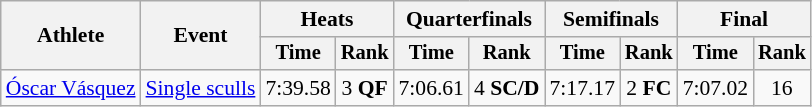<table class="wikitable" style="font-size:90%">
<tr>
<th rowspan="2">Athlete</th>
<th rowspan="2">Event</th>
<th colspan="2">Heats</th>
<th colspan="2">Quarterfinals</th>
<th colspan="2">Semifinals</th>
<th colspan="2">Final</th>
</tr>
<tr style="font-size:95%">
<th>Time</th>
<th>Rank</th>
<th>Time</th>
<th>Rank</th>
<th>Time</th>
<th>Rank</th>
<th>Time</th>
<th>Rank</th>
</tr>
<tr align=center>
<td align=left><a href='#'>Óscar Vásquez</a></td>
<td align=left><a href='#'>Single sculls</a></td>
<td>7:39.58</td>
<td>3 <strong>QF</strong></td>
<td>7:06.61</td>
<td>4 <strong>SC/D</strong></td>
<td>7:17.17</td>
<td>2 <strong>FC</strong></td>
<td>7:07.02</td>
<td>16</td>
</tr>
</table>
